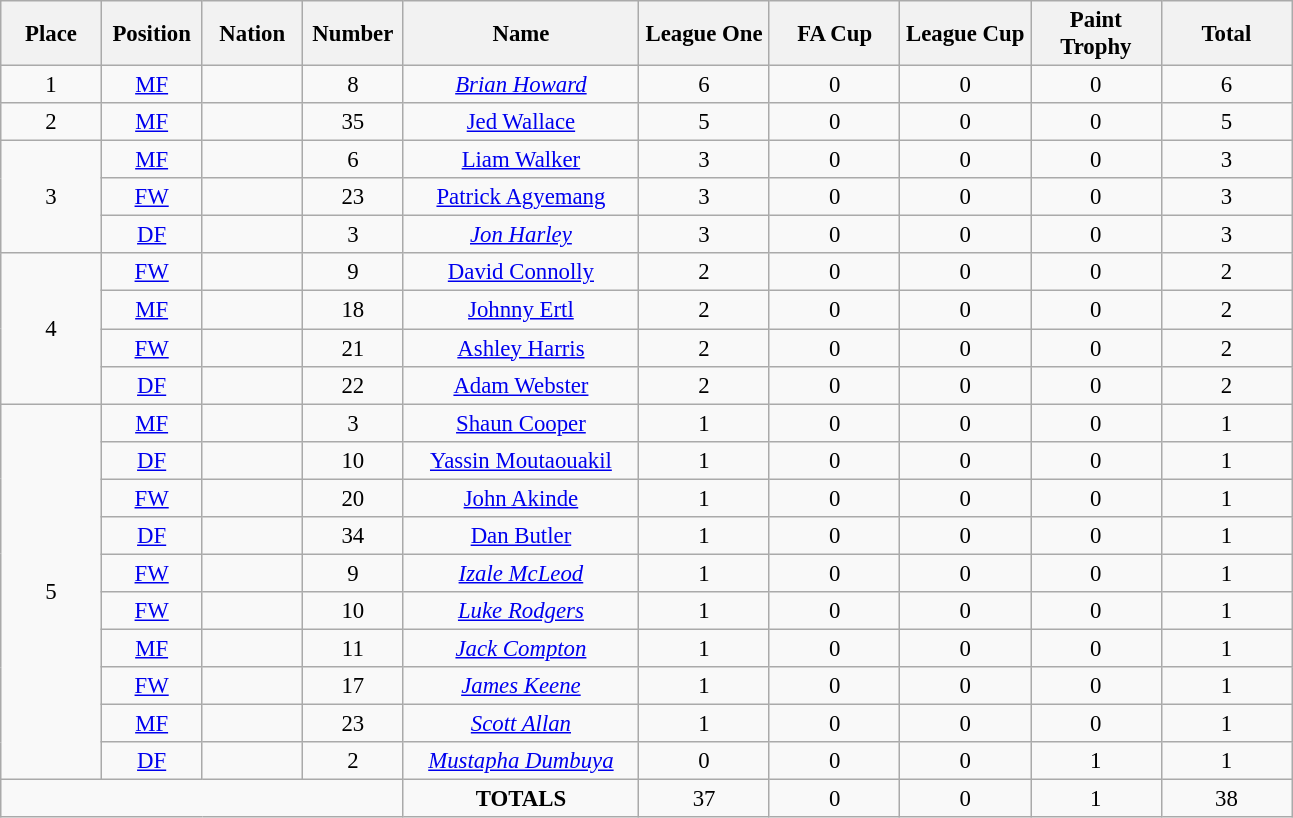<table class="wikitable" style="font-size: 95%; text-align: center;">
<tr>
<th width=60>Place</th>
<th width=60>Position</th>
<th width=60>Nation</th>
<th width=60>Number</th>
<th width=150>Name</th>
<th width=80>League One</th>
<th width=80>FA Cup</th>
<th width=80>League Cup</th>
<th width=80>Paint Trophy</th>
<th width=80>Total</th>
</tr>
<tr>
<td>1</td>
<td><a href='#'>MF</a></td>
<td></td>
<td>8</td>
<td><em><a href='#'>Brian Howard</a></em></td>
<td>6</td>
<td>0</td>
<td>0</td>
<td>0</td>
<td>6</td>
</tr>
<tr>
<td>2</td>
<td><a href='#'>MF</a></td>
<td></td>
<td>35</td>
<td><a href='#'>Jed Wallace</a></td>
<td>5</td>
<td>0</td>
<td>0</td>
<td>0</td>
<td>5</td>
</tr>
<tr>
<td rowspan="3">3</td>
<td><a href='#'>MF</a></td>
<td></td>
<td>6</td>
<td><a href='#'>Liam Walker</a></td>
<td>3</td>
<td>0</td>
<td>0</td>
<td>0</td>
<td>3</td>
</tr>
<tr>
<td><a href='#'>FW</a></td>
<td></td>
<td>23</td>
<td><a href='#'>Patrick Agyemang</a></td>
<td>3</td>
<td>0</td>
<td>0</td>
<td>0</td>
<td>3</td>
</tr>
<tr>
<td><a href='#'>DF</a></td>
<td></td>
<td>3</td>
<td><em><a href='#'>Jon Harley</a></em></td>
<td>3</td>
<td>0</td>
<td>0</td>
<td>0</td>
<td>3</td>
</tr>
<tr>
<td rowspan="4">4</td>
<td><a href='#'>FW</a></td>
<td></td>
<td>9</td>
<td><a href='#'>David Connolly</a></td>
<td>2</td>
<td>0</td>
<td>0</td>
<td>0</td>
<td>2</td>
</tr>
<tr>
<td><a href='#'>MF</a></td>
<td></td>
<td>18</td>
<td><a href='#'>Johnny Ertl</a></td>
<td>2</td>
<td>0</td>
<td>0</td>
<td>0</td>
<td>2</td>
</tr>
<tr>
<td><a href='#'>FW</a></td>
<td></td>
<td>21</td>
<td><a href='#'>Ashley Harris</a></td>
<td>2</td>
<td>0</td>
<td>0</td>
<td>0</td>
<td>2</td>
</tr>
<tr>
<td><a href='#'>DF</a></td>
<td></td>
<td>22</td>
<td><a href='#'>Adam Webster</a></td>
<td>2</td>
<td>0</td>
<td>0</td>
<td>0</td>
<td>2</td>
</tr>
<tr>
<td rowspan="10">5</td>
<td><a href='#'>MF</a></td>
<td></td>
<td>3</td>
<td><a href='#'>Shaun Cooper</a></td>
<td>1</td>
<td>0</td>
<td>0</td>
<td>0</td>
<td>1</td>
</tr>
<tr>
<td><a href='#'>DF</a></td>
<td></td>
<td>10</td>
<td><a href='#'>Yassin Moutaouakil</a></td>
<td>1</td>
<td>0</td>
<td>0</td>
<td>0</td>
<td>1</td>
</tr>
<tr>
<td><a href='#'>FW</a></td>
<td></td>
<td>20</td>
<td><a href='#'>John Akinde</a></td>
<td>1</td>
<td>0</td>
<td>0</td>
<td>0</td>
<td>1</td>
</tr>
<tr>
<td><a href='#'>DF</a></td>
<td></td>
<td>34</td>
<td><a href='#'>Dan Butler</a></td>
<td>1</td>
<td>0</td>
<td>0</td>
<td>0</td>
<td>1</td>
</tr>
<tr>
<td><a href='#'>FW</a></td>
<td></td>
<td>9</td>
<td><em><a href='#'>Izale McLeod</a></em></td>
<td>1</td>
<td>0</td>
<td>0</td>
<td>0</td>
<td>1</td>
</tr>
<tr>
<td><a href='#'>FW</a></td>
<td></td>
<td>10</td>
<td><em><a href='#'>Luke Rodgers</a></em></td>
<td>1</td>
<td>0</td>
<td>0</td>
<td>0</td>
<td>1</td>
</tr>
<tr>
<td><a href='#'>MF</a></td>
<td></td>
<td>11</td>
<td><em><a href='#'>Jack Compton</a></em></td>
<td>1</td>
<td>0</td>
<td>0</td>
<td>0</td>
<td>1</td>
</tr>
<tr>
<td><a href='#'>FW</a></td>
<td></td>
<td>17</td>
<td><em><a href='#'>James Keene</a></em></td>
<td>1</td>
<td>0</td>
<td>0</td>
<td>0</td>
<td>1</td>
</tr>
<tr>
<td><a href='#'>MF</a></td>
<td></td>
<td>23</td>
<td><em><a href='#'>Scott Allan</a></em></td>
<td>1</td>
<td>0</td>
<td>0</td>
<td>0</td>
<td>1</td>
</tr>
<tr>
<td><a href='#'>DF</a></td>
<td></td>
<td>2</td>
<td><em><a href='#'>Mustapha Dumbuya</a></em></td>
<td>0</td>
<td>0</td>
<td>0</td>
<td>1</td>
<td>1</td>
</tr>
<tr>
<td colspan="4"></td>
<td><strong>TOTALS</strong></td>
<td>37</td>
<td>0</td>
<td>0</td>
<td>1</td>
<td>38</td>
</tr>
</table>
